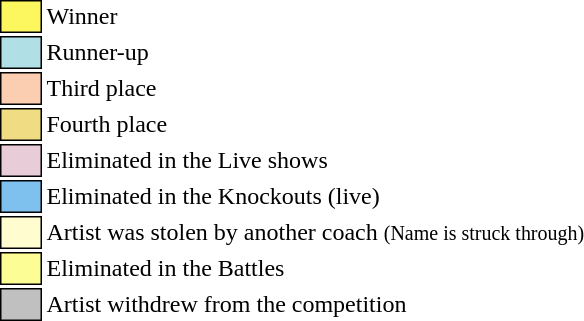<table class="toccolours" style="font-size: 100%; white-space: nowrap;">
<tr>
<td style="background-color:#FCF75E; border: 1px solid black">      </td>
<td>Winner</td>
</tr>
<tr>
<td style="background-color:#B0E0E6; border: 1px solid black">      </td>
<td>Runner-up</td>
</tr>
<tr>
<td style="background-color:#FBCEB1; border: 1px solid black">      </td>
<td>Third place</td>
</tr>
<tr>
<td style="background-color:#F0DC82; border: 1px solid black">      </td>
<td>Fourth place</td>
</tr>
<tr>
<td style="background-color:#E8CCD7; border: 1px solid black">      </td>
<td>Eliminated in the Live shows</td>
</tr>
<tr>
<td style="background-color:#7EC0EE; border: 1px solid black">      </td>
<td>Eliminated in the Knockouts (live)</td>
</tr>
<tr>
<td style="background-color:#FFFDD0; border: 1px solid black">      </td>
<td>Artist was stolen by another coach <small>(Name is struck through)</small></td>
</tr>
<tr>
<td style="background-color:#FDFD96; border: 1px solid black">      </td>
<td>Eliminated in the Battles</td>
</tr>
<tr>
<td style="background-color:silver; border: 1px solid black">      </td>
<td>Artist withdrew from the competition</td>
</tr>
</table>
